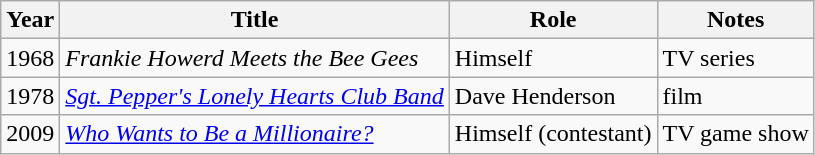<table class="wikitable sortable">
<tr>
<th>Year</th>
<th>Title</th>
<th>Role</th>
<th class="unsortable">Notes</th>
</tr>
<tr>
<td>1968</td>
<td><em>Frankie Howerd Meets the Bee Gees</em></td>
<td>Himself</td>
<td>TV series</td>
</tr>
<tr>
<td>1978</td>
<td><em><a href='#'>Sgt. Pepper's Lonely Hearts Club Band</a></em></td>
<td>Dave Henderson</td>
<td>film</td>
</tr>
<tr>
<td>2009</td>
<td><em><a href='#'>Who Wants to Be a Millionaire?</a></em></td>
<td>Himself (contestant)</td>
<td>TV game show</td>
</tr>
</table>
